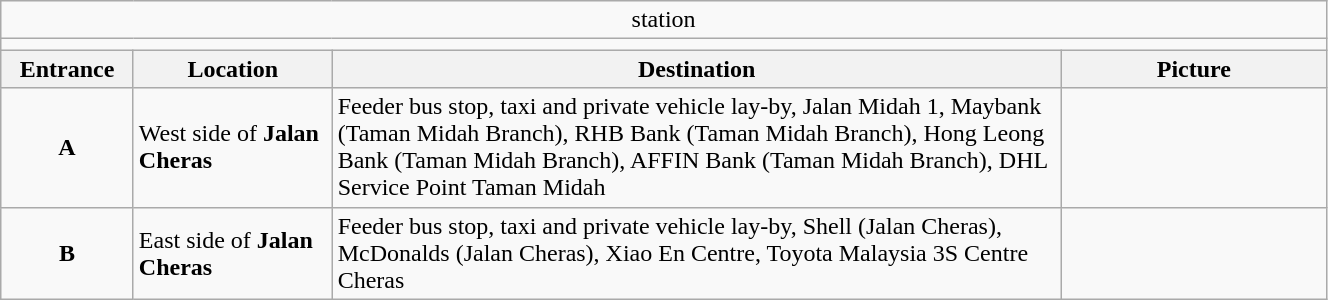<table class="wikitable" style="width:70%">
<tr>
<td colspan=4 align="center"> station</td>
</tr>
<tr>
<td colspan=4 align="center" bgcolor=></td>
</tr>
<tr>
<th style="width:10%">Entrance</th>
<th style="width:15%">Location</th>
<th style="width:55%">Destination</th>
<th style="width:20%">Picture</th>
</tr>
<tr>
<td align="center"><strong><span>A</span></strong></td>
<td>West side of <strong>Jalan Cheras</strong></td>
<td>Feeder bus stop, taxi and private vehicle lay-by, Jalan Midah 1, Maybank (Taman Midah Branch), RHB Bank (Taman Midah Branch), Hong Leong Bank (Taman Midah Branch), AFFIN Bank (Taman Midah Branch), DHL Service Point Taman Midah</td>
<td></td>
</tr>
<tr>
<td align="center"><strong><span>B</span></strong></td>
<td>East side of <strong>Jalan Cheras</strong></td>
<td>Feeder bus stop, taxi and private vehicle lay-by, Shell (Jalan Cheras), McDonalds (Jalan Cheras), Xiao En Centre, Toyota Malaysia 3S Centre Cheras</td>
<td></td>
</tr>
</table>
